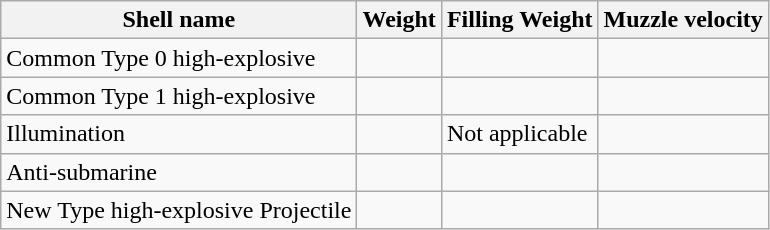<table class="wikitable">
<tr>
<th>Shell name</th>
<th>Weight</th>
<th>Filling Weight</th>
<th>Muzzle velocity</th>
</tr>
<tr>
<td>Common Type 0 high-explosive</td>
<td></td>
<td></td>
<td></td>
</tr>
<tr>
<td>Common Type 1 high-explosive</td>
<td></td>
<td></td>
<td></td>
</tr>
<tr>
<td>Illumination</td>
<td></td>
<td>Not applicable</td>
<td></td>
</tr>
<tr>
<td>Anti-submarine</td>
<td></td>
<td></td>
<td></td>
</tr>
<tr>
<td>New Type high-explosive Projectile</td>
<td></td>
<td></td>
<td></td>
</tr>
</table>
